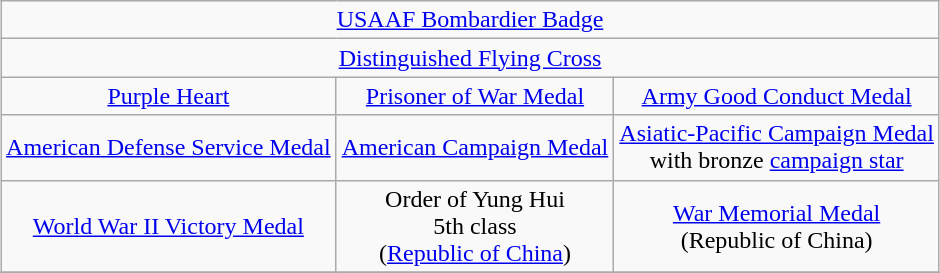<table class="wikitable" style="margin:1em auto; text-align:center;">
<tr>
<td colspan="3"><a href='#'>USAAF Bombardier Badge</a></td>
</tr>
<tr>
<td colspan="3"><a href='#'>Distinguished Flying Cross</a></td>
</tr>
<tr>
<td><a href='#'>Purple Heart</a></td>
<td><a href='#'>Prisoner of War Medal</a></td>
<td><a href='#'>Army Good Conduct Medal</a></td>
</tr>
<tr>
<td><a href='#'>American Defense Service Medal</a></td>
<td><a href='#'>American Campaign Medal</a></td>
<td><a href='#'>Asiatic-Pacific Campaign Medal</a><br>with bronze <a href='#'>campaign star</a></td>
</tr>
<tr>
<td><a href='#'>World War II Victory Medal</a></td>
<td>Order of Yung Hui<br>5th class<br>(<a href='#'>Republic of China</a>)</td>
<td><a href='#'>War Memorial Medal</a><br>(Republic of China)</td>
</tr>
<tr>
</tr>
</table>
